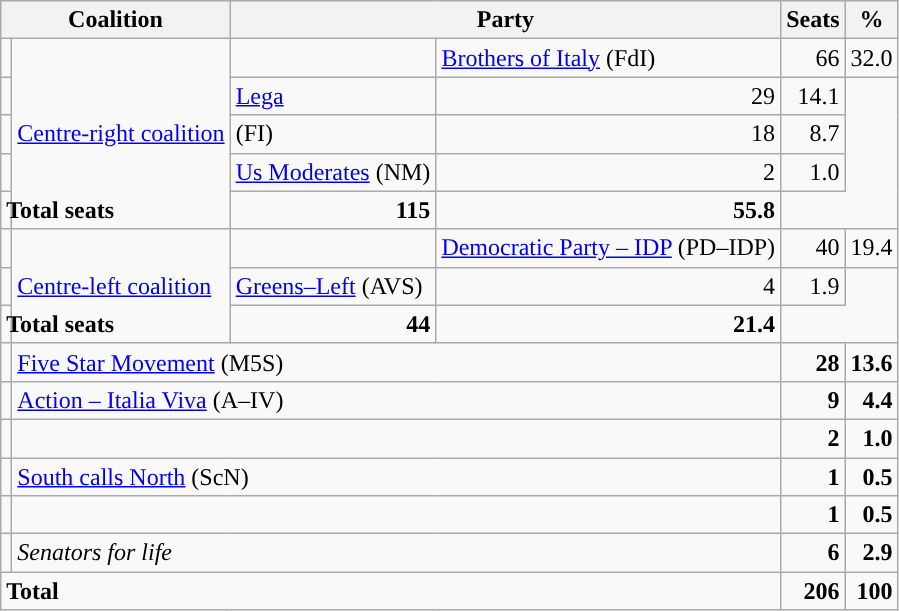<table class="wikitable" style="text-align:right">
<tr>
<th colspan="2" rowspan="1">Coalition</th>
<th colspan="2" rowspan="1">Party</th>
<th style="text-align:center;">Seats</th>
<th style="text-align:center;">%</th>
</tr>
<tr>
<td></td>
<td rowspan="5" style="text-align:left;"><a href='#'>Centre-right coalition</a></td>
<td></td>
<td align="left"><a href='#'>Brothers of Italy</a> (FdI)</td>
<td>66</td>
<td>32.0</td>
</tr>
<tr>
<td></td>
<td align="left"><a href='#'>Lega</a></td>
<td>29</td>
<td>14.1</td>
</tr>
<tr>
<td></td>
<td align="left"> (FI)</td>
<td>18</td>
<td>8.7</td>
</tr>
<tr>
<td></td>
<td align="left"><a href='#'>Us Moderates</a> (NM)</td>
<td>2</td>
<td>1.0</td>
</tr>
<tr>
<td colspan="2" style="text-align:left;"><strong>Total seats</strong></td>
<td><strong>115</strong></td>
<td><strong>55.8</strong></td>
</tr>
<tr>
<td></td>
<td rowspan="3" style="text-align:left;"><a href='#'>Centre-left coalition</a></td>
<td></td>
<td style="text-align:left;"><a href='#'>Democratic Party – IDP</a> (PD–IDP)</td>
<td>40</td>
<td>19.4</td>
</tr>
<tr>
<td></td>
<td style="text-align:left;"><a href='#'>Greens–Left</a> (AVS)</td>
<td>4</td>
<td>1.9</td>
</tr>
<tr>
<td colspan="2" style="text-align:left;"><strong>Total seats</strong></td>
<td><strong>44</strong></td>
<td><strong>21.4</strong></td>
</tr>
<tr>
<td></td>
<td colspan="3" style="text-align:left;"><a href='#'>Five Star Movement</a> (M5S)</td>
<td><strong>28</strong></td>
<td><strong>13.6</strong></td>
</tr>
<tr>
<td></td>
<td colspan="3" style="text-align:left;"><a href='#'>Action – Italia Viva</a> (A–IV)</td>
<td><strong>9</strong></td>
<td><strong>4.4</strong></td>
</tr>
<tr>
<td></td>
<td colspan="3" style="text-align:left;"></td>
<td><strong>2</strong></td>
<td><strong>1.0</strong></td>
</tr>
<tr>
<td></td>
<td colspan="3" style="text-align:left;"><a href='#'>South calls North</a> (ScN)</td>
<td><strong>1</strong></td>
<td><strong>0.5</strong></td>
</tr>
<tr>
<td></td>
<td colspan="3" style="text-align:left;"></td>
<td><strong>1</strong></td>
<td><strong>0.5</strong></td>
</tr>
<tr>
<td></td>
<td colspan="3" style="text-align:left;"><em>Senators for life</em></td>
<td><strong>6</strong></td>
<td><strong>2.9</strong></td>
</tr>
<tr>
<td colspan="4" style="text-align:left;"><strong>Total</strong></td>
<td><strong>206</strong></td>
<td><strong>100</strong></td>
</tr>
</table>
